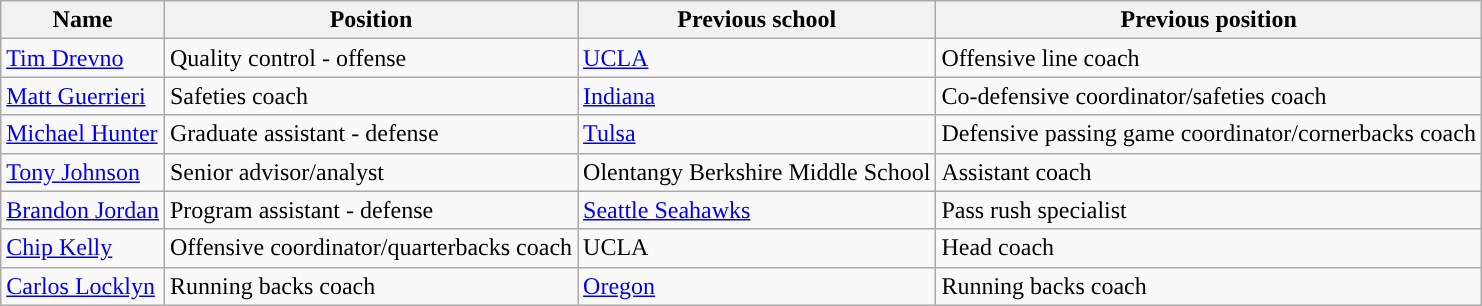<table class="wikitable">
<tr>
<th style="text-align:center;">Name</th>
<th style="text-align:center;">Position</th>
<th style="text-align:center;">Previous school</th>
<th style="text-align:center;">Previous position</th>
</tr>
<tr>
<td><a href='#'>Tim Drevno</a></td>
<td>Quality control - offense</td>
<td><a href='#'>UCLA</a></td>
<td>Offensive line coach</td>
</tr>
<tr>
<td><a href='#'>Matt Guerrieri</a></td>
<td>Safeties coach</td>
<td><a href='#'>Indiana</a></td>
<td>Co-defensive coordinator/safeties coach</td>
</tr>
<tr>
<td><a href='#'>Michael Hunter</a></td>
<td>Graduate assistant - defense</td>
<td><a href='#'>Tulsa</a></td>
<td>Defensive passing game coordinator/cornerbacks coach</td>
</tr>
<tr>
<td><a href='#'>Tony Johnson</a></td>
<td>Senior advisor/analyst</td>
<td>Olentangy Berkshire Middle School</td>
<td>Assistant coach</td>
</tr>
<tr>
<td><a href='#'>Brandon Jordan</a></td>
<td>Program assistant - defense</td>
<td><a href='#'>Seattle Seahawks</a></td>
<td>Pass rush specialist</td>
</tr>
<tr>
<td><a href='#'>Chip Kelly</a></td>
<td>Offensive coordinator/quarterbacks coach</td>
<td>UCLA</td>
<td>Head coach</td>
</tr>
<tr>
<td><a href='#'>Carlos Locklyn</a></td>
<td>Running backs coach</td>
<td><a href='#'>Oregon</a></td>
<td>Running backs coach</td>
</tr>
</table>
